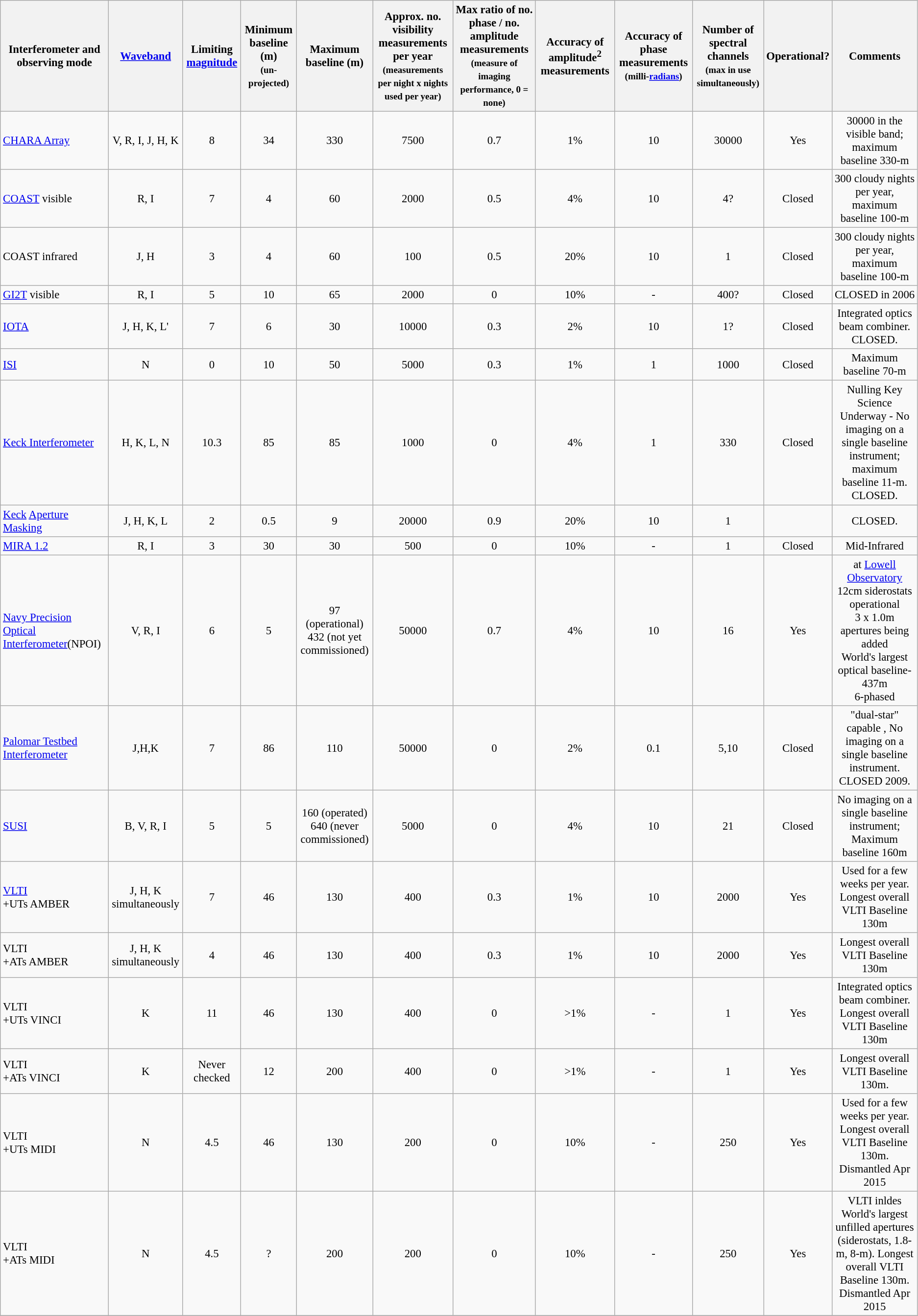<table class="wikitable sticky-header" style="font-size:95%; text-align:center;">
<tr>
<th>Interferometer and observing mode</th>
<th><a href='#'>Waveband</a></th>
<th>Limiting <a href='#'>magnitude</a></th>
<th>Minimum baseline (m)<br><small>(un-projected)</small></th>
<th>Maximum baseline (m)</th>
<th>Approx. no. visibility measurements per year<br><small>(measurements per night x nights used per year)</small></th>
<th>Max ratio of no. phase / no. amplitude measurements<br><small>(measure of imaging performance, 0 = none)</small></th>
<th>Accuracy of amplitude<sup>2</sup> measurements</th>
<th>Accuracy of phase measurements<br><small>(milli-<a href='#'>radians</a>)</small></th>
<th>Number of spectral channels<br><small>(max in use simultaneously)</small></th>
<th>Operational?</th>
<th>Comments</th>
</tr>
<tr>
<td align="left"><a href='#'>CHARA Array</a></td>
<td>V, R, I, J, H, K</td>
<td>8</td>
<td>34</td>
<td>330</td>
<td>7500</td>
<td>0.7</td>
<td>1%</td>
<td>10</td>
<td>30000</td>
<td>Yes</td>
<td>30000 in the visible band; maximum baseline 330-m</td>
</tr>
<tr>
<td align="left"><a href='#'>COAST</a> visible</td>
<td>R, I</td>
<td>7</td>
<td>4</td>
<td>60</td>
<td>2000</td>
<td>0.5</td>
<td>4%</td>
<td>10</td>
<td>4?</td>
<td>Closed</td>
<td>300 cloudy nights per year, maximum baseline 100-m</td>
</tr>
<tr>
<td align="left">COAST infrared</td>
<td>J, H</td>
<td>3</td>
<td>4</td>
<td>60</td>
<td>100</td>
<td>0.5</td>
<td>20%</td>
<td>10</td>
<td>1</td>
<td>Closed</td>
<td>300 cloudy nights per year, maximum baseline 100-m</td>
</tr>
<tr>
<td align="left"><a href='#'>GI2T</a> visible</td>
<td>R, I</td>
<td>5</td>
<td>10</td>
<td>65</td>
<td>2000</td>
<td>0</td>
<td>10%</td>
<td>-</td>
<td>400?</td>
<td>Closed</td>
<td>CLOSED in 2006</td>
</tr>
<tr>
<td align="left"><a href='#'>IOTA</a></td>
<td>J, H, K, L'</td>
<td>7</td>
<td>6</td>
<td>30</td>
<td>10000</td>
<td>0.3</td>
<td>2%</td>
<td>10</td>
<td>1?</td>
<td>Closed</td>
<td>Integrated optics beam combiner. CLOSED.</td>
</tr>
<tr>
<td align="left"><a href='#'>ISI</a></td>
<td>N</td>
<td>0</td>
<td>10</td>
<td>50</td>
<td>5000</td>
<td>0.3</td>
<td>1%</td>
<td>1</td>
<td>1000</td>
<td>Closed</td>
<td>Maximum baseline 70-m</td>
</tr>
<tr>
<td align="left"><a href='#'>Keck Interferometer</a></td>
<td>H, K, L, N</td>
<td>10.3</td>
<td>85</td>
<td>85</td>
<td>1000</td>
<td>0</td>
<td>4%</td>
<td>1</td>
<td>330</td>
<td>Closed</td>
<td>Nulling Key Science Underway - No imaging on a single baseline instrument; maximum baseline 11-m. CLOSED.</td>
</tr>
<tr>
<td align="left"><a href='#'>Keck</a> <a href='#'>Aperture Masking</a></td>
<td>J, H, K, L</td>
<td>2</td>
<td>0.5</td>
<td>9</td>
<td>20000</td>
<td>0.9</td>
<td>20%</td>
<td>10</td>
<td>1</td>
<td></td>
<td>CLOSED.</td>
</tr>
<tr>
<td align="left"><a href='#'>MIRA 1.2</a></td>
<td>R, I</td>
<td>3</td>
<td>30</td>
<td>30</td>
<td>500</td>
<td>0</td>
<td>10%</td>
<td>-</td>
<td>1</td>
<td>Closed</td>
<td>Mid-Infrared</td>
</tr>
<tr>
<td align="left"><a href='#'>Navy Precision Optical Interferometer</a>(NPOI)</td>
<td>V, R, I</td>
<td>6</td>
<td>5</td>
<td>97 (operational)<br>432 (not yet commissioned)</td>
<td>50000</td>
<td>0.7</td>
<td>4%</td>
<td>10</td>
<td>16</td>
<td>Yes</td>
<td>at <a href='#'>Lowell Observatory</a><br>12cm siderostats operational<br>3 x 1.0m apertures being added<br>World's largest optical baseline-437m<br>6-phased</td>
</tr>
<tr>
<td align="left"><a href='#'>Palomar Testbed Interferometer</a></td>
<td>J,H,K</td>
<td>7</td>
<td>86</td>
<td>110</td>
<td>50000</td>
<td>0</td>
<td>2%</td>
<td>0.1</td>
<td>5,10</td>
<td>Closed</td>
<td>"dual-star" capable , No imaging on a single baseline instrument. CLOSED 2009.</td>
</tr>
<tr>
<td align="left"><a href='#'>SUSI</a></td>
<td>B, V, R, I</td>
<td>5</td>
<td>5</td>
<td>160 (operated)<br>640 (never commissioned)</td>
<td>5000</td>
<td>0</td>
<td>4%</td>
<td>10</td>
<td>21</td>
<td>Closed</td>
<td>No imaging on a single baseline instrument; Maximum baseline 160m</td>
</tr>
<tr>
<td align="left"><a href='#'>VLTI</a><br>+UTs AMBER</td>
<td>J, H, K simultaneously</td>
<td>7</td>
<td>46</td>
<td>130</td>
<td>400</td>
<td>0.3</td>
<td>1%</td>
<td>10</td>
<td>2000</td>
<td>Yes</td>
<td>Used for a few weeks per year. Longest overall VLTI Baseline 130m</td>
</tr>
<tr>
<td align="left">VLTI<br>+ATs AMBER</td>
<td>J, H, K simultaneously</td>
<td>4</td>
<td>46</td>
<td>130</td>
<td>400</td>
<td>0.3</td>
<td>1%</td>
<td>10</td>
<td>2000</td>
<td>Yes</td>
<td>Longest overall VLTI Baseline 130m</td>
</tr>
<tr>
<td align="left">VLTI<br>+UTs VINCI</td>
<td>K</td>
<td>11</td>
<td>46</td>
<td>130</td>
<td>400</td>
<td>0</td>
<td>>1%</td>
<td>-</td>
<td>1</td>
<td>Yes</td>
<td>Integrated optics beam combiner. Longest overall VLTI Baseline 130m</td>
</tr>
<tr>
<td align="left">VLTI<br>+ATs VINCI</td>
<td>K</td>
<td>Never checked</td>
<td>12</td>
<td>200</td>
<td>400</td>
<td>0</td>
<td>>1%</td>
<td>-</td>
<td>1</td>
<td>Yes</td>
<td>Longest overall VLTI Baseline 130m.</td>
</tr>
<tr>
<td align="left">VLTI<br>+UTs MIDI</td>
<td>N</td>
<td>4.5</td>
<td>46</td>
<td>130</td>
<td>200</td>
<td>0</td>
<td>10%</td>
<td>-</td>
<td>250</td>
<td>Yes</td>
<td>Used for a few weeks per year. Longest overall VLTI Baseline 130m. Dismantled Apr 2015</td>
</tr>
<tr>
<td align="left">VLTI<br>+ATs MIDI</td>
<td>N</td>
<td>4.5</td>
<td>?</td>
<td>200</td>
<td>200</td>
<td>0</td>
<td>10%</td>
<td>-</td>
<td>250</td>
<td>Yes</td>
<td>VLTI inldes World's largest unfilled apertures (siderostats, 1.8-m, 8-m). Longest overall VLTI Baseline 130m. Dismantled Apr 2015</td>
</tr>
<tr>
</tr>
</table>
